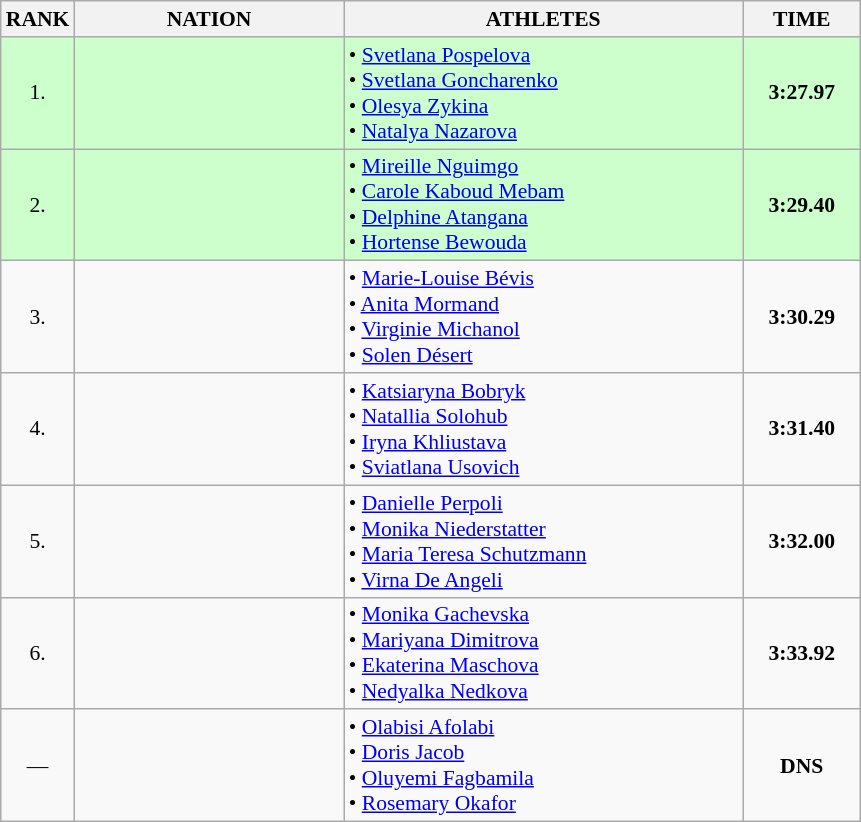<table class="wikitable" style="border-collapse: collapse; font-size: 90%;">
<tr>
<th>RANK</th>
<th style="width: 12em">NATION</th>
<th style="width: 18em">ATHLETES</th>
<th style="width: 5em">TIME</th>
</tr>
<tr style="background:#ccffcc;">
<td align="center">1.</td>
<td align="center"></td>
<td>• <a href='#'>Svetlana Pospelova</a><br>• <a href='#'>Svetlana Goncharenko</a><br>• <a href='#'>Olesya Zykina</a><br>• <a href='#'>Natalya Nazarova</a></td>
<td align="center"><strong>3:27.97</strong></td>
</tr>
<tr style="background:#ccffcc;">
<td align="center">2.</td>
<td align="center"></td>
<td>• <a href='#'>Mireille Nguimgo</a><br>• <a href='#'>Carole Kaboud Mebam</a><br>• <a href='#'>Delphine Atangana</a><br>• <a href='#'>Hortense Bewouda</a></td>
<td align="center"><strong>3:29.40</strong></td>
</tr>
<tr>
<td align="center">3.</td>
<td align="center"></td>
<td>• <a href='#'>Marie-Louise Bévis</a><br>• <a href='#'>Anita Mormand</a><br>• <a href='#'>Virginie Michanol</a><br>• <a href='#'>Solen Désert</a></td>
<td align="center"><strong>3:30.29</strong></td>
</tr>
<tr>
<td align="center">4.</td>
<td align="center"></td>
<td>• <a href='#'>Katsiaryna Bobryk</a><br>• <a href='#'>Natallia Solohub</a><br>• <a href='#'>Iryna Khliustava</a><br>• <a href='#'>Sviatlana Usovich</a></td>
<td align="center"><strong>3:31.40</strong></td>
</tr>
<tr>
<td align="center">5.</td>
<td align="center"></td>
<td>• <a href='#'>Danielle Perpoli</a><br>• <a href='#'>Monika Niederstatter</a><br>• <a href='#'>Maria Teresa Schutzmann</a><br>• <a href='#'>Virna De Angeli</a></td>
<td align="center"><strong>3:32.00</strong></td>
</tr>
<tr>
<td align="center">6.</td>
<td align="center"></td>
<td>• <a href='#'>Monika Gachevska</a><br>• <a href='#'>Mariyana Dimitrova</a><br>• <a href='#'>Ekaterina Maschova</a><br>• <a href='#'>Nedyalka Nedkova</a></td>
<td align="center"><strong>3:33.92</strong></td>
</tr>
<tr>
<td align="center">—</td>
<td align="center"></td>
<td>• <a href='#'>Olabisi Afolabi</a><br>• <a href='#'>Doris Jacob</a><br>• <a href='#'>Oluyemi Fagbamila</a><br>• <a href='#'>Rosemary Okafor</a></td>
<td align="center"><strong>DNS</strong></td>
</tr>
</table>
